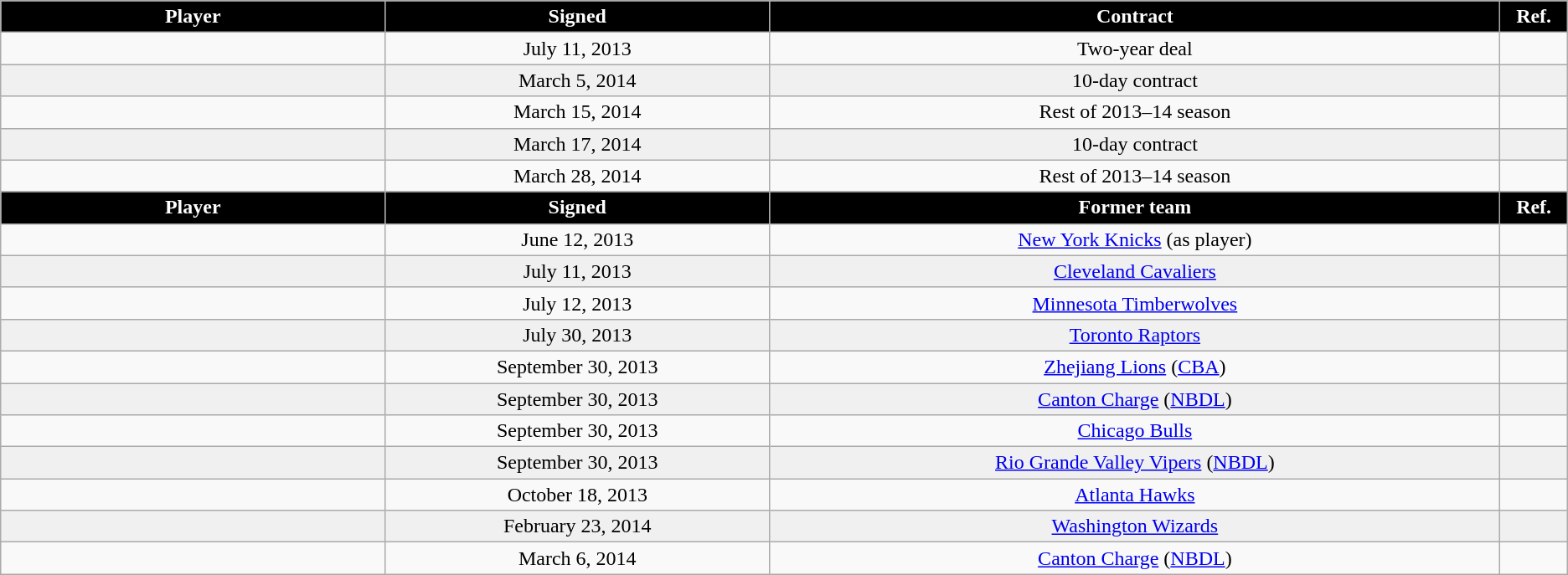<table class="wikitable sortable sortable" style="text-align: center;">
<tr>
<th style="background:#000; color:white" width="10%">Player</th>
<th style="background:#000; color:white" width="10%">Signed</th>
<th style="background:#000; color:white" width="9%">Contract</th>
<th style="background:#000; color:white" width="1%" class="unsortable">Ref.</th>
</tr>
<tr>
<td></td>
<td>July 11, 2013</td>
<td>Two-year deal</td>
<td></td>
</tr>
<tr style="background:#f0f0f0;">
<td></td>
<td>March 5, 2014</td>
<td>10-day contract</td>
<td></td>
</tr>
<tr>
<td></td>
<td>March 15, 2014</td>
<td>Rest of 2013–14 season</td>
<td></td>
</tr>
<tr style="background:#f0f0f0;">
<td></td>
<td>March 17, 2014</td>
<td>10-day contract</td>
<td></td>
</tr>
<tr>
<td></td>
<td>March 28, 2014</td>
<td>Rest of 2013–14 season</td>
<td></td>
</tr>
<tr>
<th style="background:#000; color:white" width="10%">Player</th>
<th style="background:#000; color:white" width="10%">Signed</th>
<th style="background:#000; color:white" width="19%">Former team</th>
<th style="background:#000; color:white" width="1%" class="unsortable">Ref.</th>
</tr>
<tr>
<td></td>
<td>June 12, 2013</td>
<td><a href='#'>New York Knicks</a> (as player)</td>
<td></td>
</tr>
<tr style="background:#f0f0f0;">
<td></td>
<td>July 11, 2013</td>
<td><a href='#'>Cleveland Cavaliers</a></td>
<td></td>
</tr>
<tr>
<td></td>
<td>July 12, 2013</td>
<td><a href='#'>Minnesota Timberwolves</a></td>
<td></td>
</tr>
<tr style="background:#f0f0f0;">
<td></td>
<td>July 30, 2013</td>
<td><a href='#'>Toronto Raptors</a></td>
<td></td>
</tr>
<tr>
<td></td>
<td>September 30, 2013</td>
<td><a href='#'>Zhejiang Lions</a> (<a href='#'>CBA</a>)</td>
<td></td>
</tr>
<tr style="background:#f0f0f0;">
<td></td>
<td>September 30, 2013</td>
<td><a href='#'>Canton Charge</a> (<a href='#'>NBDL</a>)</td>
<td></td>
</tr>
<tr>
<td></td>
<td>September 30, 2013</td>
<td><a href='#'>Chicago Bulls</a></td>
<td></td>
</tr>
<tr style="background:#f0f0f0;">
<td></td>
<td>September 30, 2013</td>
<td><a href='#'>Rio Grande Valley Vipers</a> (<a href='#'>NBDL</a>)</td>
<td></td>
</tr>
<tr>
<td></td>
<td>October 18, 2013</td>
<td><a href='#'>Atlanta Hawks</a></td>
<td></td>
</tr>
<tr style="background:#f0f0f0;">
<td></td>
<td>February 23, 2014</td>
<td><a href='#'>Washington Wizards</a></td>
<td></td>
</tr>
<tr>
<td></td>
<td>March 6, 2014</td>
<td><a href='#'>Canton Charge</a> (<a href='#'>NBDL</a>)</td>
<td></td>
</tr>
</table>
